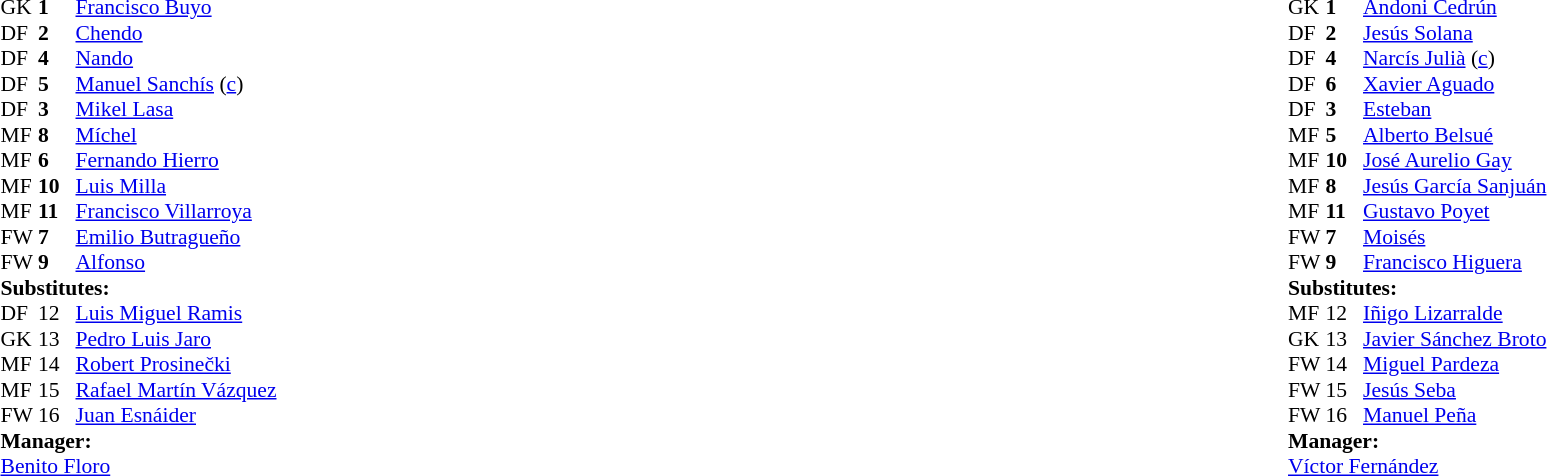<table width="100%">
<tr>
<td valign="top" width="50%"><br><table style="font-size: 90%" cellspacing="0" cellpadding="0">
<tr>
<td colspan="4"></td>
</tr>
<tr>
<th width="25"></th>
<th width="25"></th>
</tr>
<tr>
<td>GK</td>
<td><strong>1</strong></td>
<td> <a href='#'>Francisco Buyo</a></td>
</tr>
<tr>
<td>DF</td>
<td><strong>2</strong></td>
<td> <a href='#'>Chendo</a></td>
<td></td>
<td></td>
</tr>
<tr>
<td>DF</td>
<td><strong>4</strong></td>
<td> <a href='#'>Nando</a></td>
<td></td>
</tr>
<tr>
<td>DF</td>
<td><strong>5</strong></td>
<td> <a href='#'>Manuel Sanchís</a> (<a href='#'>c</a>)</td>
</tr>
<tr>
<td>DF</td>
<td><strong>3</strong></td>
<td> <a href='#'>Mikel Lasa</a></td>
<td></td>
</tr>
<tr>
<td>MF</td>
<td><strong>8</strong></td>
<td> <a href='#'>Míchel</a></td>
</tr>
<tr>
<td>MF</td>
<td><strong>6</strong></td>
<td> <a href='#'>Fernando Hierro</a></td>
</tr>
<tr>
<td>MF</td>
<td><strong>10</strong></td>
<td> <a href='#'>Luis Milla</a></td>
</tr>
<tr>
<td>MF</td>
<td><strong>11</strong></td>
<td> <a href='#'>Francisco Villarroya</a></td>
</tr>
<tr>
<td>FW</td>
<td><strong>7</strong></td>
<td> <a href='#'>Emilio Butragueño</a></td>
</tr>
<tr>
<td>FW</td>
<td><strong>9</strong></td>
<td> <a href='#'>Alfonso</a></td>
<td></td>
<td></td>
</tr>
<tr>
<td colspan=4><strong>Substitutes:</strong></td>
</tr>
<tr>
<td>DF</td>
<td>12</td>
<td> <a href='#'>Luis Miguel Ramis</a></td>
<td></td>
<td></td>
</tr>
<tr>
<td>GK</td>
<td>13</td>
<td> <a href='#'>Pedro Luis Jaro</a></td>
</tr>
<tr>
<td>MF</td>
<td>14</td>
<td> <a href='#'>Robert Prosinečki</a></td>
</tr>
<tr>
<td>MF</td>
<td>15</td>
<td> <a href='#'>Rafael Martín Vázquez</a></td>
</tr>
<tr>
<td>FW</td>
<td>16</td>
<td> <a href='#'>Juan Esnáider</a></td>
<td></td>
<td></td>
</tr>
<tr>
<td colspan=4><strong>Manager:</strong></td>
</tr>
<tr>
<td colspan="4"> <a href='#'>Benito Floro</a></td>
</tr>
</table>
</td>
<td valign="top" width="50%"><br><table style="font-size: 90%" cellspacing="0" cellpadding="0" align=center>
<tr>
<td colspan="4"></td>
</tr>
<tr>
<th width="25"></th>
<th width="25"></th>
</tr>
<tr>
<td>GK</td>
<td><strong>1</strong></td>
<td> <a href='#'>Andoni Cedrún</a></td>
</tr>
<tr>
<td>DF</td>
<td><strong>2</strong></td>
<td> <a href='#'>Jesús Solana</a></td>
<td></td>
</tr>
<tr>
<td>DF</td>
<td><strong>4</strong></td>
<td> <a href='#'>Narcís Julià</a> (<a href='#'>c</a>)</td>
<td></td>
<td></td>
</tr>
<tr>
<td>DF</td>
<td><strong>6</strong></td>
<td> <a href='#'>Xavier Aguado</a></td>
<td></td>
</tr>
<tr>
<td>DF</td>
<td><strong>3</strong></td>
<td> <a href='#'>Esteban</a></td>
</tr>
<tr>
<td>MF</td>
<td><strong>5</strong></td>
<td> <a href='#'>Alberto Belsué</a></td>
<td></td>
</tr>
<tr>
<td>MF</td>
<td><strong>10</strong></td>
<td> <a href='#'>José Aurelio Gay</a></td>
<td></td>
</tr>
<tr>
<td>MF</td>
<td><strong>8</strong></td>
<td> <a href='#'>Jesús García Sanjuán</a></td>
</tr>
<tr>
<td>MF</td>
<td><strong>11</strong></td>
<td> <a href='#'>Gustavo Poyet</a></td>
<td></td>
</tr>
<tr>
<td>FW</td>
<td><strong>7</strong></td>
<td> <a href='#'>Moisés</a></td>
<td></td>
<td></td>
</tr>
<tr>
<td>FW</td>
<td><strong>9</strong></td>
<td> <a href='#'>Francisco Higuera</a></td>
</tr>
<tr>
<td colspan=4><strong>Substitutes:</strong></td>
</tr>
<tr>
<td>MF</td>
<td>12</td>
<td> <a href='#'>Iñigo Lizarralde</a></td>
<td></td>
<td></td>
</tr>
<tr>
<td>GK</td>
<td>13</td>
<td> <a href='#'>Javier Sánchez Broto</a></td>
</tr>
<tr>
<td>FW</td>
<td>14</td>
<td> <a href='#'>Miguel Pardeza</a></td>
</tr>
<tr>
<td>FW</td>
<td>15</td>
<td> <a href='#'>Jesús Seba</a></td>
<td></td>
<td></td>
</tr>
<tr>
<td>FW</td>
<td>16</td>
<td> <a href='#'>Manuel Peña</a></td>
</tr>
<tr>
<td colspan=4><strong>Manager:</strong></td>
</tr>
<tr>
<td colspan="4"> <a href='#'>Víctor Fernández</a></td>
</tr>
<tr>
</tr>
</table>
</td>
</tr>
</table>
